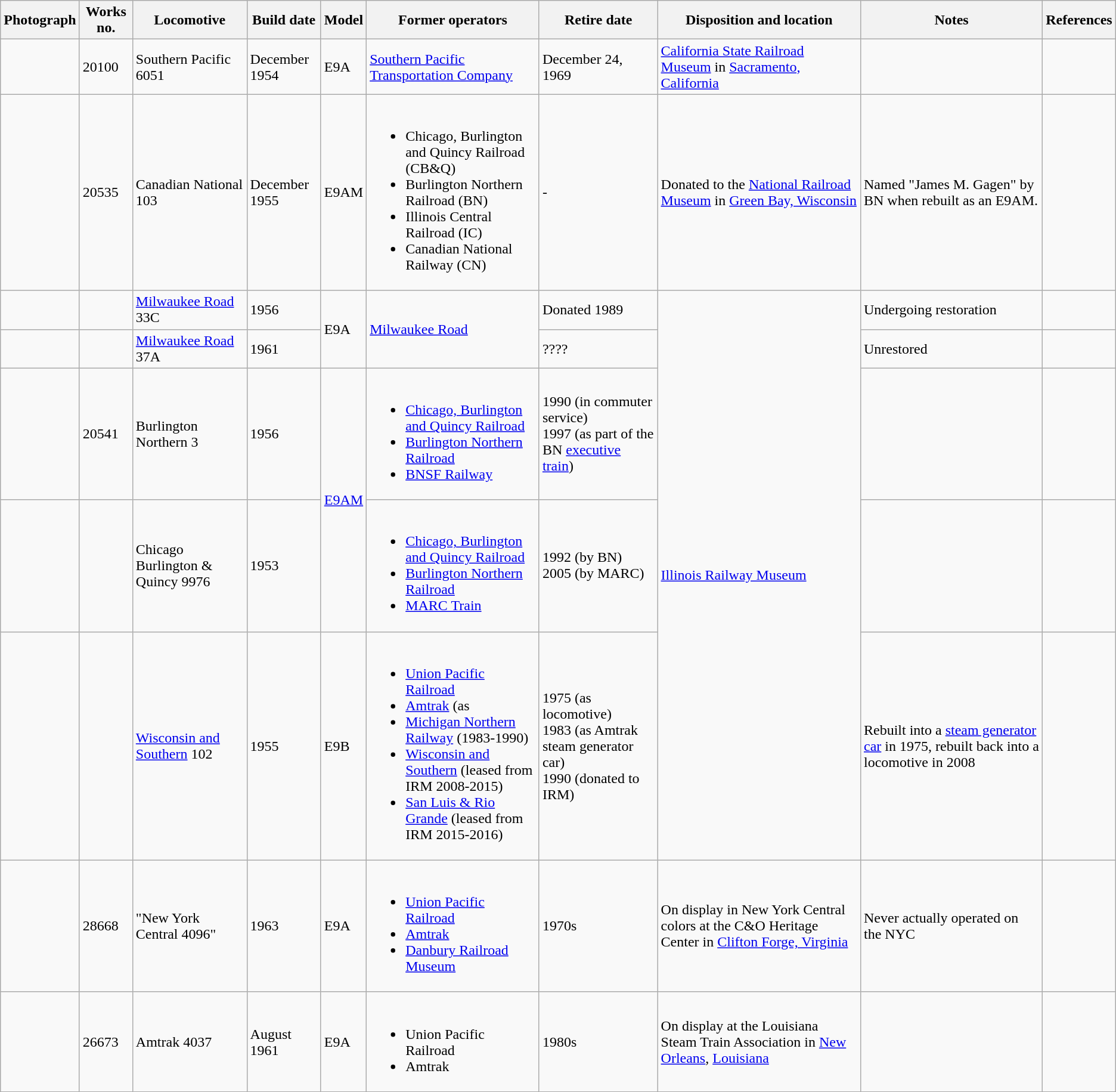<table class="wikitable">
<tr>
<th>Photograph</th>
<th>Works no.</th>
<th>Locomotive</th>
<th>Build date</th>
<th>Model</th>
<th>Former operators</th>
<th>Retire date</th>
<th>Disposition and location</th>
<th>Notes</th>
<th>References</th>
</tr>
<tr>
<td></td>
<td>20100</td>
<td>Southern Pacific 6051</td>
<td>December 1954</td>
<td>E9A</td>
<td><a href='#'>Southern Pacific Transportation Company</a></td>
<td>December 24, 1969</td>
<td><a href='#'>California State Railroad Museum</a> in <a href='#'>Sacramento, California</a></td>
<td></td>
<td></td>
</tr>
<tr>
<td></td>
<td>20535</td>
<td>Canadian National 103</td>
<td>December 1955</td>
<td>E9AM</td>
<td><br><ul><li>Chicago, Burlington and Quincy Railroad (CB&Q)</li><li>Burlington Northern Railroad (BN)</li><li>Illinois Central Railroad (IC)</li><li>Canadian National Railway (CN)</li></ul></td>
<td>-</td>
<td>Donated to the <a href='#'>National Railroad Museum</a> in <a href='#'>Green Bay, Wisconsin</a></td>
<td>Named "James M. Gagen" by BN when rebuilt as an E9AM.</td>
<td></td>
</tr>
<tr>
<td></td>
<td></td>
<td><a href='#'>Milwaukee Road</a> 33C</td>
<td>1956</td>
<td rowspan="2">E9A</td>
<td rowspan="2"><a href='#'>Milwaukee Road</a></td>
<td>Donated 1989</td>
<td rowspan="5"><a href='#'>Illinois Railway Museum</a></td>
<td>Undergoing restoration</td>
<td></td>
</tr>
<tr>
<td></td>
<td></td>
<td><a href='#'>Milwaukee Road</a> 37A</td>
<td>1961</td>
<td>????</td>
<td>Unrestored</td>
<td></td>
</tr>
<tr>
<td></td>
<td>20541</td>
<td>Burlington Northern 3</td>
<td>1956</td>
<td rowspan=2><a href='#'>E9AM</a></td>
<td><br><ul><li><a href='#'>Chicago, Burlington and Quincy Railroad</a></li><li><a href='#'>Burlington Northern Railroad</a></li><li><a href='#'>BNSF Railway</a></li></ul></td>
<td>1990 (in commuter service)<br>1997 (as part of the BN <a href='#'>executive train</a>)</td>
<td></td>
<td></td>
</tr>
<tr>
<td></td>
<td></td>
<td>Chicago Burlington & Quincy 9976</td>
<td>1953</td>
<td><br><ul><li><a href='#'>Chicago, Burlington and Quincy Railroad</a></li><li><a href='#'>Burlington Northern Railroad</a></li><li><a href='#'>MARC Train</a></li></ul></td>
<td>1992 (by BN)<br>2005 (by MARC)</td>
<td></td>
<td></td>
</tr>
<tr>
<td></td>
<td></td>
<td><a href='#'>Wisconsin and Southern</a> 102</td>
<td>1955</td>
<td>E9B</td>
<td><br><ul><li><a href='#'>Union Pacific Railroad</a></li><li><a href='#'>Amtrak</a> (as</li><li><a href='#'>Michigan Northern Railway</a> (1983-1990)</li><li><a href='#'>Wisconsin and Southern</a> (leased from IRM 2008-2015)</li><li><a href='#'>San Luis & Rio Grande</a> (leased from IRM 2015-2016)</li></ul></td>
<td>1975 (as locomotive)<br>1983 (as Amtrak steam generator car)<br>1990 (donated to IRM)</td>
<td>Rebuilt into a <a href='#'>steam generator car</a> in 1975, rebuilt back into a locomotive in 2008</td>
<td></td>
</tr>
<tr>
<td></td>
<td>28668</td>
<td>"New York Central 4096"</td>
<td>1963</td>
<td>E9A</td>
<td><br><ul><li><a href='#'>Union Pacific Railroad</a></li><li><a href='#'>Amtrak</a></li><li><a href='#'>Danbury Railroad Museum</a></li></ul></td>
<td>1970s</td>
<td>On display in New York Central colors at the C&O Heritage Center in <a href='#'>Clifton Forge, Virginia</a></td>
<td>Never actually operated on the NYC</td>
<td></td>
</tr>
<tr>
<td></td>
<td>26673</td>
<td>Amtrak 4037</td>
<td>August 1961</td>
<td>E9A</td>
<td><br><ul><li>Union Pacific Railroad</li><li>Amtrak</li></ul></td>
<td>1980s</td>
<td>On display at the Louisiana Steam Train Association in <a href='#'>New Orleans</a>, <a href='#'>Louisiana</a></td>
<td></td>
<td></td>
</tr>
</table>
